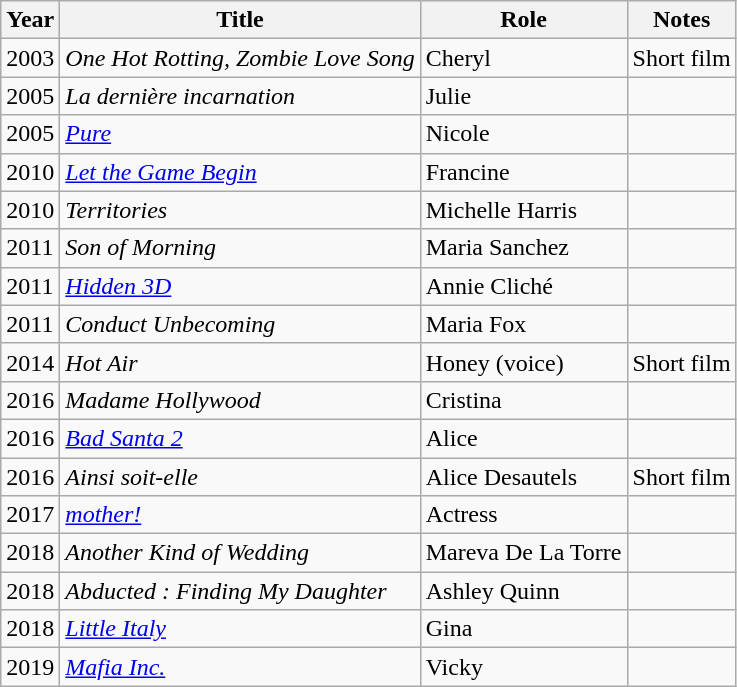<table class="wikitable sortable">
<tr>
<th>Year</th>
<th>Title</th>
<th>Role</th>
<th class="unsortable">Notes</th>
</tr>
<tr>
<td>2003</td>
<td><em>One Hot Rotting, Zombie Love Song</em></td>
<td>Cheryl</td>
<td>Short film</td>
</tr>
<tr>
<td>2005</td>
<td><em>La dernière incarnation</em></td>
<td>Julie</td>
<td></td>
</tr>
<tr>
<td>2005</td>
<td><em><a href='#'>Pure</a></em></td>
<td>Nicole</td>
<td></td>
</tr>
<tr>
<td>2010</td>
<td><em><a href='#'>Let the Game Begin</a></em></td>
<td>Francine</td>
<td></td>
</tr>
<tr>
<td>2010</td>
<td><em>Territories</em></td>
<td>Michelle Harris</td>
<td></td>
</tr>
<tr>
<td>2011</td>
<td><em>Son of Morning</em></td>
<td>Maria Sanchez</td>
<td></td>
</tr>
<tr>
<td>2011</td>
<td><em><a href='#'>Hidden 3D</a></em></td>
<td>Annie Cliché</td>
<td></td>
</tr>
<tr>
<td>2011</td>
<td><em>Conduct Unbecoming</em></td>
<td>Maria Fox</td>
<td></td>
</tr>
<tr>
<td>2014</td>
<td><em>Hot Air</em></td>
<td>Honey (voice)</td>
<td>Short film</td>
</tr>
<tr>
<td>2016</td>
<td><em>Madame Hollywood</em></td>
<td>Cristina</td>
<td></td>
</tr>
<tr>
<td>2016</td>
<td><em><a href='#'>Bad Santa 2</a></em></td>
<td>Alice</td>
<td></td>
</tr>
<tr>
<td>2016</td>
<td><em>Ainsi soit-elle</em></td>
<td>Alice Desautels</td>
<td>Short film</td>
</tr>
<tr>
<td>2017</td>
<td><em><a href='#'>mother!</a></em></td>
<td>Actress</td>
<td></td>
</tr>
<tr>
<td>2018</td>
<td><em>Another Kind of Wedding</em></td>
<td>Mareva De La Torre</td>
<td></td>
</tr>
<tr>
<td>2018</td>
<td><em>Abducted : Finding My Daughter</em></td>
<td>Ashley Quinn</td>
<td></td>
</tr>
<tr>
<td>2018</td>
<td><em><a href='#'>Little Italy</a></em></td>
<td>Gina</td>
<td></td>
</tr>
<tr>
<td>2019</td>
<td><em><a href='#'>Mafia Inc.</a></em></td>
<td>Vicky</td>
<td></td>
</tr>
</table>
